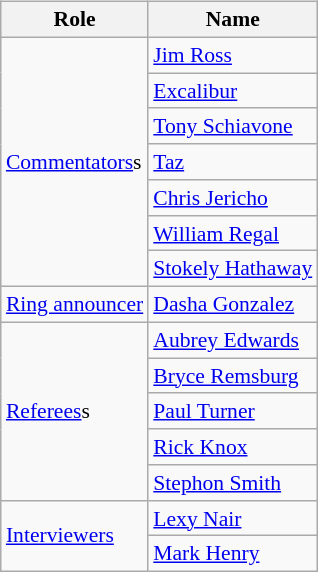<table class=wikitable style="font-size:90%; margin: 0.5em 0 0.5em 1em; float: right; clear: right;">
<tr>
<th>Role</th>
<th>Name</th>
</tr>
<tr>
<td rowspan=7><a href='#'>Commentators</a>s</td>
<td><a href='#'>Jim Ross</a> </td>
</tr>
<tr>
<td><a href='#'>Excalibur</a> </td>
</tr>
<tr>
<td><a href='#'>Tony Schiavone</a> </td>
</tr>
<tr>
<td><a href='#'>Taz</a> </td>
</tr>
<tr>
<td><a href='#'>Chris Jericho</a> </td>
</tr>
<tr>
<td><a href='#'>William Regal</a> </td>
</tr>
<tr>
<td><a href='#'>Stokely Hathaway</a> </td>
</tr>
<tr>
<td><a href='#'>Ring announcer</a></td>
<td><a href='#'>Dasha Gonzalez</a></td>
</tr>
<tr>
<td rowspan=5><a href='#'>Referees</a>s</td>
<td><a href='#'>Aubrey Edwards</a></td>
</tr>
<tr>
<td><a href='#'>Bryce Remsburg</a></td>
</tr>
<tr>
<td><a href='#'>Paul Turner</a></td>
</tr>
<tr>
<td><a href='#'>Rick Knox</a></td>
</tr>
<tr>
<td><a href='#'>Stephon Smith</a></td>
</tr>
<tr>
<td rowspan=2><a href='#'>Interviewers</a></td>
<td><a href='#'>Lexy Nair</a></td>
</tr>
<tr>
<td><a href='#'>Mark Henry</a></td>
</tr>
</table>
